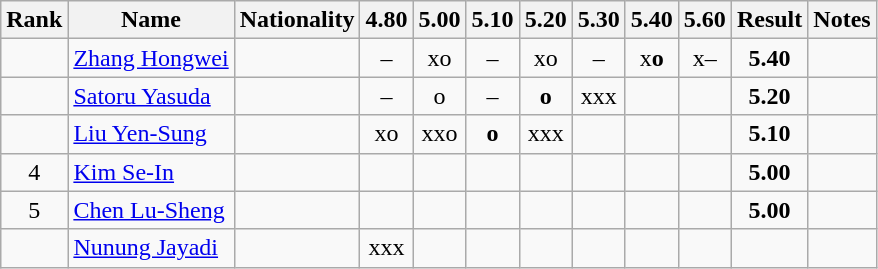<table class="wikitable sortable" style="text-align:center">
<tr>
<th>Rank</th>
<th>Name</th>
<th>Nationality</th>
<th>4.80</th>
<th>5.00</th>
<th>5.10</th>
<th>5.20</th>
<th>5.30</th>
<th>5.40</th>
<th>5.60</th>
<th>Result</th>
<th>Notes</th>
</tr>
<tr>
<td></td>
<td align=left><a href='#'>Zhang Hongwei</a></td>
<td align=left></td>
<td>–</td>
<td>xo</td>
<td>–</td>
<td>xo</td>
<td>–</td>
<td>x<strong>o</strong></td>
<td>x–</td>
<td><strong>5.40</strong></td>
<td></td>
</tr>
<tr>
<td></td>
<td align=left><a href='#'>Satoru Yasuda</a></td>
<td align=left></td>
<td>–</td>
<td>o</td>
<td>–</td>
<td><strong>o</strong></td>
<td>xxx</td>
<td></td>
<td></td>
<td><strong>5.20</strong></td>
<td></td>
</tr>
<tr>
<td></td>
<td align=left><a href='#'>Liu Yen-Sung</a></td>
<td align=left></td>
<td>xo</td>
<td>xxo</td>
<td><strong>o</strong></td>
<td>xxx</td>
<td></td>
<td></td>
<td></td>
<td><strong>5.10</strong></td>
<td></td>
</tr>
<tr>
<td>4</td>
<td align=left><a href='#'>Kim Se-In</a></td>
<td align=left></td>
<td></td>
<td></td>
<td></td>
<td></td>
<td></td>
<td></td>
<td></td>
<td><strong>5.00</strong></td>
<td></td>
</tr>
<tr>
<td>5</td>
<td align=left><a href='#'>Chen Lu-Sheng</a></td>
<td align=left></td>
<td></td>
<td></td>
<td></td>
<td></td>
<td></td>
<td></td>
<td></td>
<td><strong>5.00</strong></td>
<td></td>
</tr>
<tr>
<td></td>
<td align=left><a href='#'>Nunung Jayadi</a></td>
<td align=left></td>
<td>xxx</td>
<td></td>
<td></td>
<td></td>
<td></td>
<td></td>
<td></td>
<td><strong></strong></td>
<td></td>
</tr>
</table>
